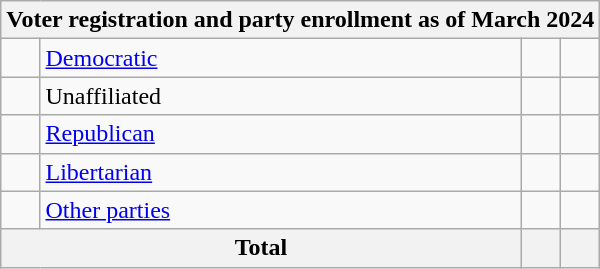<table class=wikitable>
<tr>
<th colspan = 6>Voter registration and party enrollment as of March 2024</th>
</tr>
<tr>
<td></td>
<td><a href='#'>Democratic</a></td>
<td align = center></td>
<td align = center></td>
</tr>
<tr>
<td></td>
<td>Unaffiliated</td>
<td align = center></td>
<td align = center></td>
</tr>
<tr>
<td></td>
<td><a href='#'>Republican</a></td>
<td align = center></td>
<td align = center></td>
</tr>
<tr>
<td></td>
<td><a href='#'>Libertarian</a></td>
<td align = center></td>
<td align = center></td>
</tr>
<tr>
<td></td>
<td><a href='#'>Other parties</a></td>
<td align = center></td>
<td align = center></td>
</tr>
<tr>
<th colspan = 2>Total</th>
<th align = center></th>
<th align = center></th>
</tr>
</table>
